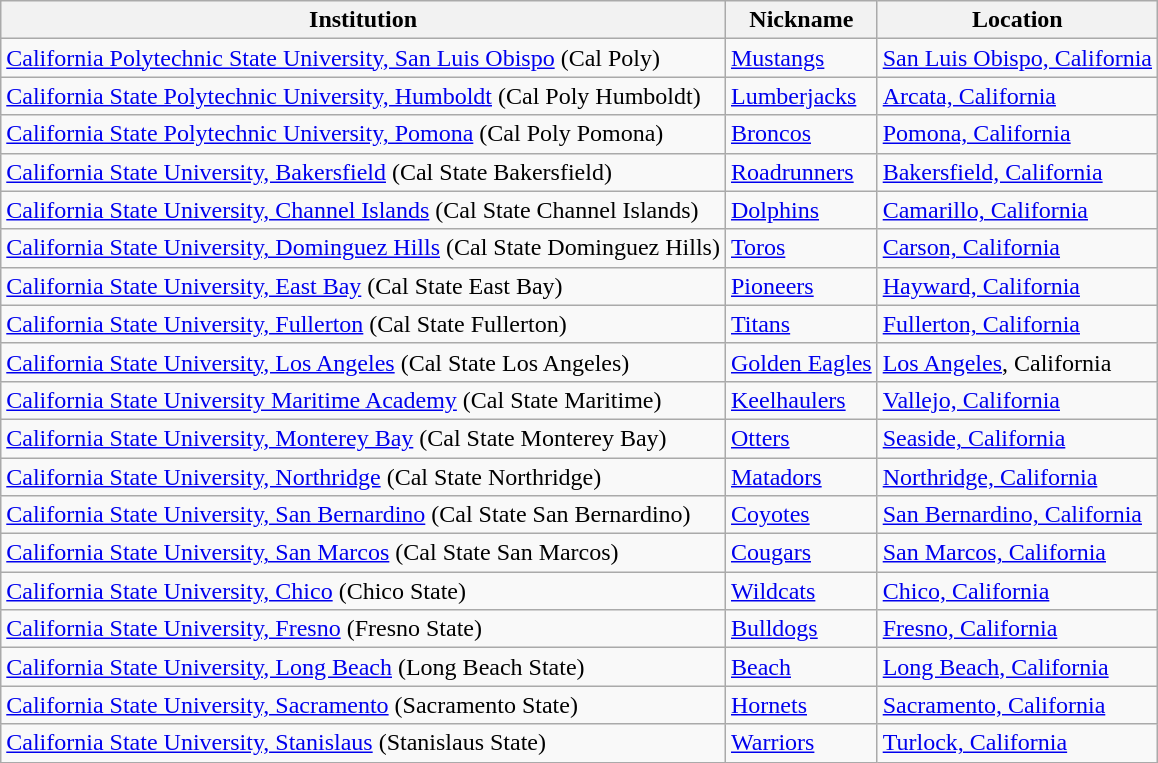<table class="wikitable">
<tr>
<th>Institution</th>
<th>Nickname</th>
<th>Location</th>
</tr>
<tr>
<td><a href='#'>California Polytechnic State University, San Luis Obispo</a> (Cal Poly)</td>
<td><a href='#'>Mustangs</a></td>
<td><a href='#'>San Luis Obispo, California</a></td>
</tr>
<tr>
<td><a href='#'>California State Polytechnic University, Humboldt</a> (Cal Poly Humboldt)</td>
<td><a href='#'>Lumberjacks</a></td>
<td><a href='#'>Arcata, California</a></td>
</tr>
<tr>
<td><a href='#'>California State Polytechnic University, Pomona</a> (Cal Poly Pomona)</td>
<td><a href='#'>Broncos</a></td>
<td><a href='#'>Pomona, California</a></td>
</tr>
<tr>
<td><a href='#'>California State University, Bakersfield</a> (Cal State Bakersfield)</td>
<td><a href='#'>Roadrunners</a></td>
<td><a href='#'>Bakersfield, California</a></td>
</tr>
<tr>
<td><a href='#'>California State University, Channel Islands</a> (Cal State Channel Islands)</td>
<td><a href='#'>Dolphins</a></td>
<td><a href='#'>Camarillo, California</a></td>
</tr>
<tr>
<td><a href='#'>California State University, Dominguez Hills</a> (Cal State Dominguez Hills)</td>
<td><a href='#'>Toros</a></td>
<td><a href='#'>Carson, California</a></td>
</tr>
<tr>
<td><a href='#'>California State University, East Bay</a> (Cal State East Bay)</td>
<td><a href='#'>Pioneers</a></td>
<td><a href='#'>Hayward, California</a></td>
</tr>
<tr>
<td><a href='#'>California State University, Fullerton</a> (Cal State Fullerton)</td>
<td><a href='#'>Titans</a></td>
<td><a href='#'>Fullerton, California</a></td>
</tr>
<tr>
<td><a href='#'>California State University, Los Angeles</a> (Cal State Los Angeles)</td>
<td><a href='#'>Golden Eagles</a></td>
<td><a href='#'>Los Angeles</a>, California</td>
</tr>
<tr>
<td><a href='#'>California State University Maritime Academy</a> (Cal State Maritime)</td>
<td><a href='#'>Keelhaulers</a></td>
<td><a href='#'>Vallejo, California</a></td>
</tr>
<tr>
<td><a href='#'>California State University, Monterey Bay</a> (Cal State Monterey Bay)</td>
<td><a href='#'>Otters</a></td>
<td><a href='#'>Seaside, California</a></td>
</tr>
<tr>
<td><a href='#'>California State University, Northridge</a> (Cal State Northridge)</td>
<td><a href='#'>Matadors</a></td>
<td><a href='#'>Northridge, California</a></td>
</tr>
<tr>
<td><a href='#'>California State University, San Bernardino</a> (Cal State San Bernardino)</td>
<td><a href='#'>Coyotes</a></td>
<td><a href='#'>San Bernardino, California</a></td>
</tr>
<tr>
<td><a href='#'>California State University, San Marcos</a> (Cal State San Marcos)</td>
<td><a href='#'>Cougars</a></td>
<td><a href='#'>San Marcos, California</a></td>
</tr>
<tr>
<td><a href='#'>California State University, Chico</a> (Chico State)</td>
<td><a href='#'>Wildcats</a></td>
<td><a href='#'>Chico, California</a></td>
</tr>
<tr>
<td><a href='#'>California State University, Fresno</a> (Fresno State)</td>
<td><a href='#'>Bulldogs</a></td>
<td><a href='#'>Fresno, California</a></td>
</tr>
<tr>
<td><a href='#'>California State University, Long Beach</a> (Long Beach State)</td>
<td><a href='#'>Beach</a></td>
<td><a href='#'>Long Beach, California</a></td>
</tr>
<tr>
<td><a href='#'>California State University, Sacramento</a> (Sacramento State)</td>
<td><a href='#'>Hornets</a></td>
<td><a href='#'>Sacramento, California</a></td>
</tr>
<tr>
<td><a href='#'>California State University, Stanislaus</a> (Stanislaus State)</td>
<td><a href='#'>Warriors</a></td>
<td><a href='#'>Turlock, California</a></td>
</tr>
</table>
